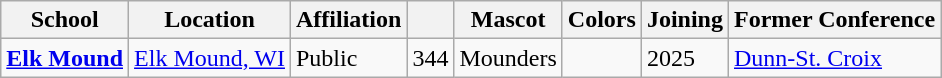<table class="wikitable sortable">
<tr>
<th>School</th>
<th>Location</th>
<th>Affiliation</th>
<th></th>
<th>Mascot</th>
<th>Colors</th>
<th>Joining</th>
<th>Former Conference</th>
</tr>
<tr>
<td><a href='#'><strong>Elk Mound</strong></a></td>
<td><a href='#'>Elk Mound, WI</a></td>
<td>Public</td>
<td>344</td>
<td>Mounders</td>
<td> </td>
<td>2025</td>
<td><a href='#'>Dunn-St. Croix</a></td>
</tr>
</table>
